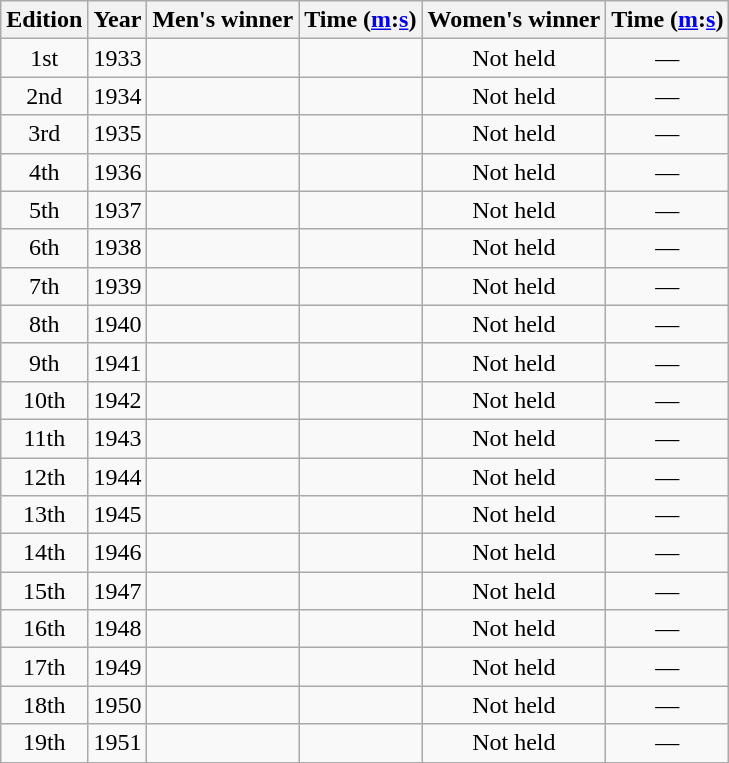<table class="wikitable sortable" style="text-align:center">
<tr>
<th>Edition</th>
<th>Year</th>
<th>Men's winner</th>
<th>Time (<a href='#'>m</a>:<a href='#'>s</a>)</th>
<th>Women's winner</th>
<th>Time (<a href='#'>m</a>:<a href='#'>s</a>)</th>
</tr>
<tr>
<td>1st</td>
<td>1933</td>
<td align=left></td>
<td></td>
<td align=center>Not held</td>
<td align=center>—</td>
</tr>
<tr>
<td>2nd</td>
<td>1934</td>
<td align=left></td>
<td></td>
<td align=center>Not held</td>
<td align=center>—</td>
</tr>
<tr>
<td>3rd</td>
<td>1935</td>
<td align=left></td>
<td></td>
<td align=center>Not held</td>
<td align=center>—</td>
</tr>
<tr>
<td>4th</td>
<td>1936</td>
<td align=left></td>
<td></td>
<td align=center>Not held</td>
<td align=center>—</td>
</tr>
<tr>
<td>5th</td>
<td>1937</td>
<td align=left></td>
<td></td>
<td align=center>Not held</td>
<td align=center>—</td>
</tr>
<tr>
<td>6th</td>
<td>1938</td>
<td align=left></td>
<td></td>
<td align=center>Not held</td>
<td align=center>—</td>
</tr>
<tr>
<td>7th</td>
<td>1939</td>
<td align=left></td>
<td></td>
<td align=center>Not held</td>
<td align=center>—</td>
</tr>
<tr>
<td>8th</td>
<td>1940</td>
<td align=left></td>
<td></td>
<td align=center>Not held</td>
<td align=center>—</td>
</tr>
<tr>
<td>9th</td>
<td>1941</td>
<td align=left></td>
<td></td>
<td align=center>Not held</td>
<td align=center>—</td>
</tr>
<tr>
<td>10th</td>
<td>1942</td>
<td align=left></td>
<td></td>
<td align=center>Not held</td>
<td align=center>—</td>
</tr>
<tr>
<td>11th</td>
<td>1943</td>
<td align=left></td>
<td></td>
<td align=center>Not held</td>
<td align=center>—</td>
</tr>
<tr>
<td>12th</td>
<td>1944</td>
<td align=left></td>
<td></td>
<td align=center>Not held</td>
<td align=center>—</td>
</tr>
<tr>
<td>13th</td>
<td>1945</td>
<td align=left></td>
<td></td>
<td align=center>Not held</td>
<td align=center>—</td>
</tr>
<tr>
<td>14th</td>
<td>1946</td>
<td align=left></td>
<td></td>
<td align=center>Not held</td>
<td align=center>—</td>
</tr>
<tr>
<td>15th</td>
<td>1947</td>
<td align=left></td>
<td></td>
<td align=center>Not held</td>
<td align=center>—</td>
</tr>
<tr>
<td>16th</td>
<td>1948</td>
<td align=left></td>
<td></td>
<td align=center>Not held</td>
<td align=center>—</td>
</tr>
<tr>
<td>17th</td>
<td>1949</td>
<td align=left></td>
<td></td>
<td align=center>Not held</td>
<td align=center>—</td>
</tr>
<tr>
<td>18th</td>
<td>1950</td>
<td align=left></td>
<td></td>
<td align=center>Not held</td>
<td align=center>—</td>
</tr>
<tr>
<td>19th</td>
<td>1951</td>
<td align=left></td>
<td></td>
<td align=center>Not held</td>
<td align=center>—</td>
</tr>
</table>
